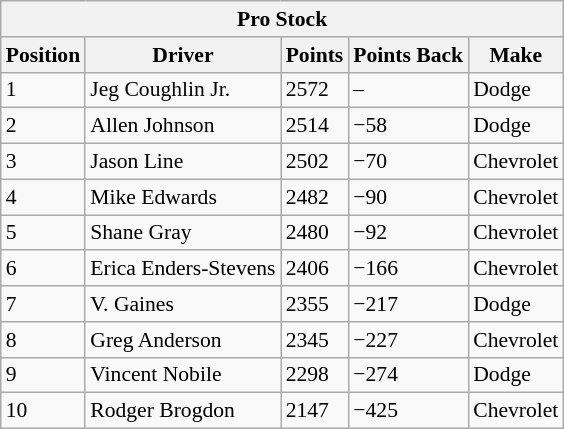<table class="wikitable" style="font-size:90%;">
<tr>
<th colspan="5">Pro Stock</th>
</tr>
<tr>
<th>Position</th>
<th>Driver</th>
<th>Points</th>
<th>Points Back</th>
<th>Make</th>
</tr>
<tr>
<td>1</td>
<td>Jeg Coughlin Jr.</td>
<td>2572</td>
<td>–</td>
<td>Dodge</td>
</tr>
<tr>
<td>2</td>
<td>Allen Johnson</td>
<td>2514</td>
<td>−58</td>
<td>Dodge</td>
</tr>
<tr>
<td>3</td>
<td>Jason Line</td>
<td>2502</td>
<td>−70</td>
<td>Chevrolet</td>
</tr>
<tr>
<td>4</td>
<td>Mike Edwards</td>
<td>2482</td>
<td>−90</td>
<td>Chevrolet</td>
</tr>
<tr>
<td>5</td>
<td>Shane Gray</td>
<td>2480</td>
<td>−92</td>
<td>Chevrolet</td>
</tr>
<tr>
<td>6</td>
<td>Erica Enders-Stevens</td>
<td>2406</td>
<td>−166</td>
<td>Chevrolet</td>
</tr>
<tr>
<td>7</td>
<td>V. Gaines</td>
<td>2355</td>
<td>−217</td>
<td>Dodge</td>
</tr>
<tr>
<td>8</td>
<td>Greg Anderson</td>
<td>2345</td>
<td>−227</td>
<td>Chevrolet</td>
</tr>
<tr>
<td>9</td>
<td>Vincent Nobile</td>
<td>2298</td>
<td>−274</td>
<td>Dodge</td>
</tr>
<tr>
<td>10</td>
<td>Rodger Brogdon</td>
<td>2147</td>
<td>−425</td>
<td>Chevrolet</td>
</tr>
</table>
